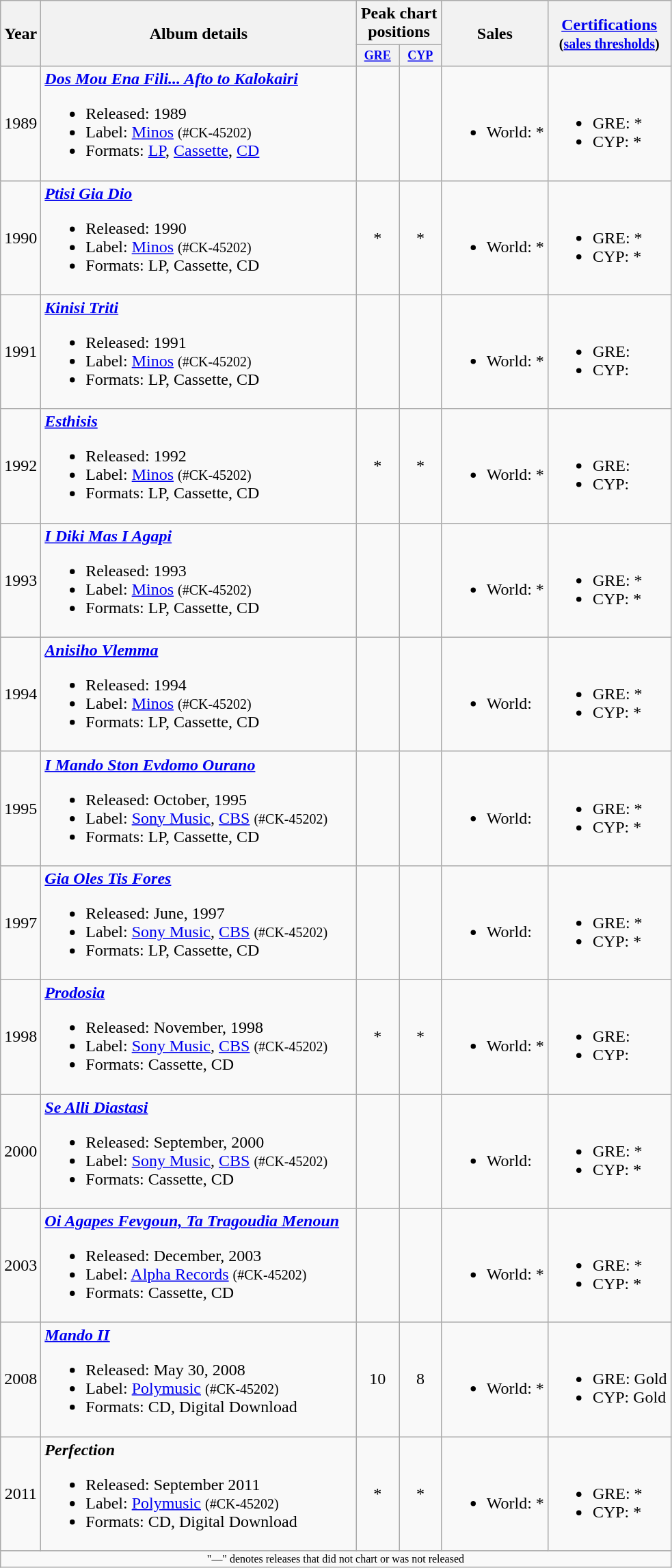<table class="wikitable" style="text-align:center;">
<tr>
<th rowspan="2">Year</th>
<th rowspan="2" style="width:300px;">Album details</th>
<th colspan="2">Peak chart positions</th>
<th rowspan="2">Sales</th>
<th rowspan="2"><a href='#'>Certifications</a><br><small>(<a href='#'>sales thresholds</a>)</small></th>
</tr>
<tr>
<th style="width:3em;font-size:75%"><a href='#'>GRE</a></th>
<th style="width:3em;font-size:75%"><a href='#'>CYP</a></th>
</tr>
<tr>
<td>1989</td>
<td align="left"><strong><em><a href='#'>Dos Mou Ena Fili... Afto to Kalokairi</a></em></strong><br><ul><li>Released: 1989</li><li>Label: <a href='#'>Minos</a> <small>(#CK-45202)</small></li><li>Formats: <a href='#'>LP</a>, <a href='#'>Cassette</a>, <a href='#'>CD</a></li></ul></td>
<td></td>
<td></td>
<td align="left"><br><ul><li>World: *</li></ul></td>
<td align="left"><br><ul><li>GRE: *</li><li>CYP: *</li></ul></td>
</tr>
<tr>
<td>1990</td>
<td align="left"><strong><em><a href='#'>Ptisi Gia Dio</a></em></strong><br><ul><li>Released: 1990</li><li>Label: <a href='#'>Minos</a> <small>(#CK-45202)</small></li><li>Formats: LP, Cassette, CD</li></ul></td>
<td>*</td>
<td>*</td>
<td align="left"><br><ul><li>World: *</li></ul></td>
<td align="left"><br><ul><li>GRE: *</li><li>CYP: *</li></ul></td>
</tr>
<tr>
<td>1991</td>
<td align="left"><strong><em><a href='#'>Kinisi Triti</a></em></strong><br><ul><li>Released: 1991</li><li>Label: <a href='#'>Minos</a> <small>(#CK-45202)</small></li><li>Formats: LP, Cassette, CD</li></ul></td>
<td></td>
<td></td>
<td align="left"><br><ul><li>World: *</li></ul></td>
<td align="left"><br><ul><li>GRE:</li><li>CYP:</li></ul></td>
</tr>
<tr>
<td>1992</td>
<td align="left"><strong><em><a href='#'>Esthisis</a></em></strong><br><ul><li>Released: 1992</li><li>Label: <a href='#'>Minos</a> <small>(#CK-45202)</small></li><li>Formats: LP, Cassette, CD</li></ul></td>
<td>*</td>
<td>*</td>
<td align="left"><br><ul><li>World: *</li></ul></td>
<td align="left"><br><ul><li>GRE:</li><li>CYP:</li></ul></td>
</tr>
<tr>
<td>1993</td>
<td align="left"><strong><em><a href='#'>I Diki Mas I Agapi</a></em></strong><br><ul><li>Released: 1993</li><li>Label: <a href='#'>Minos</a> <small>(#CK-45202)</small></li><li>Formats: LP, Cassette, CD</li></ul></td>
<td></td>
<td></td>
<td align="left"><br><ul><li>World: *</li></ul></td>
<td align="left"><br><ul><li>GRE: *</li><li>CYP: *</li></ul></td>
</tr>
<tr>
<td>1994</td>
<td align="left"><strong><em><a href='#'>Anisiho Vlemma</a></em></strong><br><ul><li>Released: 1994</li><li>Label: <a href='#'>Minos</a> <small>(#CK-45202)</small></li><li>Formats: LP, Cassette, CD</li></ul></td>
<td></td>
<td></td>
<td align="left"><br><ul><li>World:</li></ul></td>
<td align="left"><br><ul><li>GRE: *</li><li>CYP: *</li></ul></td>
</tr>
<tr>
<td>1995</td>
<td align="left"><strong><em><a href='#'>I Mando Ston Evdomo Ourano</a></em></strong><br><ul><li>Released: October, 1995</li><li>Label: <a href='#'>Sony Music</a>, <a href='#'>CBS</a> <small>(#CK-45202)</small></li><li>Formats: LP, Cassette, CD</li></ul></td>
<td></td>
<td></td>
<td align="left"><br><ul><li>World:</li></ul></td>
<td align="left"><br><ul><li>GRE: *</li><li>CYP: *</li></ul></td>
</tr>
<tr>
<td>1997</td>
<td align="left"><strong><em><a href='#'>Gia Oles Tis Fores</a></em></strong><br><ul><li>Released: June, 1997</li><li>Label: <a href='#'>Sony Music</a>, <a href='#'>CBS</a> <small>(#CK-45202)</small></li><li>Formats: LP, Cassette, CD</li></ul></td>
<td></td>
<td></td>
<td align="left"><br><ul><li>World:</li></ul></td>
<td align="left"><br><ul><li>GRE:  *</li><li>CYP:  *</li></ul></td>
</tr>
<tr>
<td>1998</td>
<td align="left"><strong><em><a href='#'>Prodosia</a></em></strong><br><ul><li>Released: November, 1998</li><li>Label: <a href='#'>Sony Music</a>, <a href='#'>CBS</a> <small>(#CK-45202)</small></li><li>Formats: Cassette, CD</li></ul></td>
<td>*</td>
<td>*</td>
<td align="left"><br><ul><li>World: *</li></ul></td>
<td align="left"><br><ul><li>GRE:</li><li>CYP:</li></ul></td>
</tr>
<tr>
<td>2000</td>
<td align="left"><strong><em><a href='#'>Se Alli Diastasi</a></em></strong><br><ul><li>Released: September, 2000</li><li>Label: <a href='#'>Sony Music</a>, <a href='#'>CBS</a> <small>(#CK-45202)</small></li><li>Formats: Cassette, CD</li></ul></td>
<td></td>
<td></td>
<td align="left"><br><ul><li>World:</li></ul></td>
<td align="left"><br><ul><li>GRE: *</li><li>CYP: *</li></ul></td>
</tr>
<tr>
<td>2003</td>
<td align="left"><strong><em><a href='#'>Oi Agapes Fevgoun, Ta Tragoudia Menoun</a></em></strong><br><ul><li>Released: December, 2003</li><li>Label: <a href='#'>Alpha Records</a> <small>(#CK-45202)</small></li><li>Formats: Cassette, CD</li></ul></td>
<td></td>
<td></td>
<td align="left"><br><ul><li>World: *</li></ul></td>
<td align="left"><br><ul><li>GRE: *</li><li>CYP: *</li></ul></td>
</tr>
<tr>
<td>2008</td>
<td align="left"><strong><em><a href='#'>Mando II</a></em></strong><br><ul><li>Released: May 30, 2008</li><li>Label: <a href='#'>Polymusic</a> <small>(#CK-45202)</small></li><li>Formats: CD, Digital Download</li></ul></td>
<td>10</td>
<td>8</td>
<td align="left"><br><ul><li>World: *</li></ul></td>
<td align="left"><br><ul><li>GRE: Gold</li><li>CYP: Gold</li></ul></td>
</tr>
<tr>
<td>2011</td>
<td align="left"><strong><em>Perfection</em></strong><br><ul><li>Released: September 2011</li><li>Label: <a href='#'>Polymusic</a> <small>(#CK-45202)</small></li><li>Formats: CD, Digital Download</li></ul></td>
<td>*</td>
<td>*</td>
<td align="left"><br><ul><li>World: *</li></ul></td>
<td align="left"><br><ul><li>GRE: *</li><li>CYP: *</li></ul></td>
</tr>
<tr>
<td colspan="8" style="text-align:center; font-size:8pt;">"—" denotes releases that did not chart or was not released</td>
</tr>
</table>
